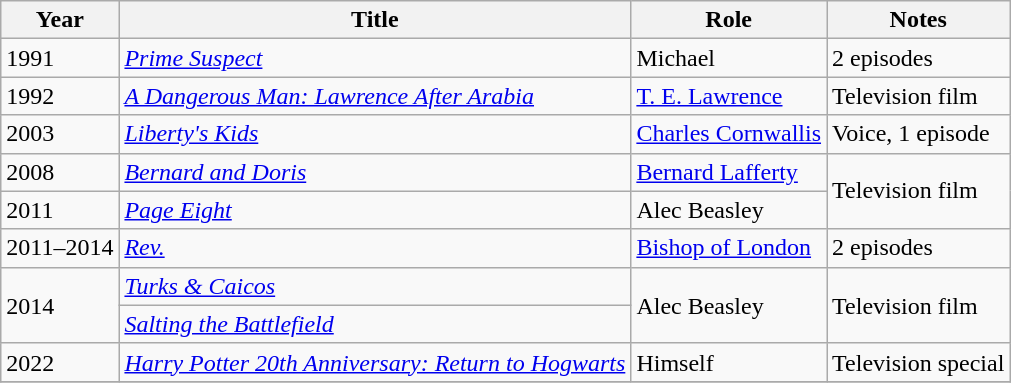<table class="wikitable sortable">
<tr>
<th>Year</th>
<th>Title</th>
<th>Role</th>
<th class="unsortable">Notes</th>
</tr>
<tr>
<td>1991</td>
<td><em><a href='#'>Prime Suspect</a></em></td>
<td>Michael</td>
<td>2 episodes</td>
</tr>
<tr>
<td>1992</td>
<td><em><a href='#'>A Dangerous Man: Lawrence After Arabia</a></em></td>
<td><a href='#'>T. E. Lawrence</a></td>
<td>Television film</td>
</tr>
<tr>
<td>2003</td>
<td><em><a href='#'>Liberty's Kids</a></em></td>
<td><a href='#'>Charles Cornwallis</a></td>
<td>Voice, 1 episode</td>
</tr>
<tr>
<td>2008</td>
<td><em><a href='#'>Bernard and Doris</a></em></td>
<td><a href='#'>Bernard Lafferty</a></td>
<td rowspan="2">Television film</td>
</tr>
<tr>
<td>2011</td>
<td><em><a href='#'>Page Eight</a></em></td>
<td>Alec Beasley</td>
</tr>
<tr>
<td>2011–2014</td>
<td><em><a href='#'>Rev.</a></em></td>
<td><a href='#'>Bishop of London</a></td>
<td>2 episodes</td>
</tr>
<tr>
<td rowspan=2>2014</td>
<td><em><a href='#'>Turks & Caicos</a></em></td>
<td rowspan="2">Alec Beasley</td>
<td rowspan="2">Television film</td>
</tr>
<tr>
<td><em><a href='#'>Salting the Battlefield</a></em></td>
</tr>
<tr>
<td>2022</td>
<td><em><a href='#'>Harry Potter 20th Anniversary: Return to Hogwarts</a></em></td>
<td>Himself</td>
<td>Television special</td>
</tr>
<tr>
</tr>
</table>
